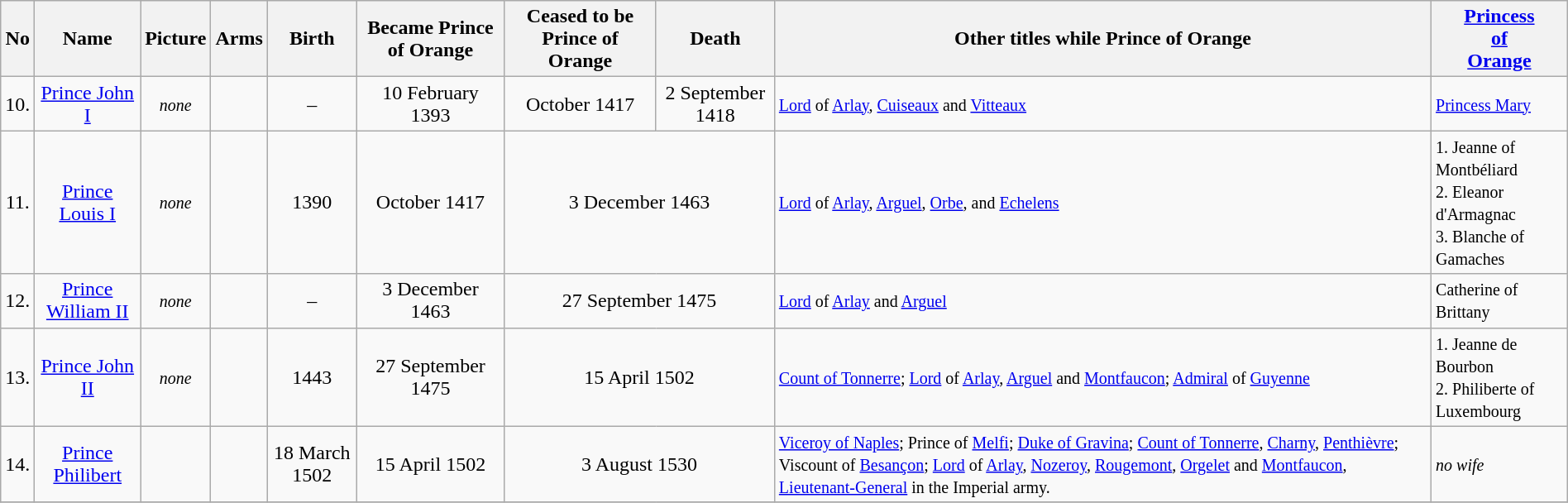<table width=100% class="wikitable">
<tr>
<th>No</th>
<th>Name</th>
<th>Picture</th>
<th>Arms</th>
<th>Birth</th>
<th>Became Prince of Orange</th>
<th>Ceased to be Prince of Orange</th>
<th>Death</th>
<th>Other titles while Prince of Orange</th>
<th><a href='#'>Princess<br>of<br>Orange</a></th>
</tr>
<tr>
<td align="center">10.</td>
<td align="center"><a href='#'>Prince John I</a></td>
<td align="center"><small><em>none</em></small></td>
<td align="center"></td>
<td align="center">–</td>
<td align="center">10 February 1393</td>
<td align="center">October 1417</td>
<td align="center">2 September 1418</td>
<td align="left"><small><a href='#'>Lord</a> of <a href='#'>Arlay</a>, <a href='#'>Cuiseaux</a> and <a href='#'>Vitteaux</a></small></td>
<td><small><a href='#'>Princess Mary</a></small></td>
</tr>
<tr>
<td align="center">11.</td>
<td align="center"><a href='#'>Prince Louis I</a></td>
<td align="center"><small><em>none</em></small></td>
<td align="center"></td>
<td align="center">1390</td>
<td align="center">October 1417</td>
<td align="center" colspan="2">3 December 1463</td>
<td align="left"><small><a href='#'>Lord</a> of <a href='#'>Arlay</a>, <a href='#'>Arguel</a>, <a href='#'>Orbe</a>, and <a href='#'>Echelens</a></small></td>
<td><small>1. Jeanne of Montbéliard</small><br><small>2. Eleanor d'Armagnac</small><br><small>3. Blanche of Gamaches</small></td>
</tr>
<tr>
<td align="center">12.</td>
<td align="center"><a href='#'>Prince William II</a></td>
<td align="center"><small><em>none</em></small></td>
<td align="center"></td>
<td align="center">–</td>
<td align="center">3 December 1463</td>
<td align="center" colspan="2">27 September 1475</td>
<td align="left"><small><a href='#'>Lord</a> of <a href='#'>Arlay</a> and <a href='#'>Arguel</a></small></td>
<td><small>Catherine of Brittany</small></td>
</tr>
<tr>
<td align="center">13.</td>
<td align="center"><a href='#'>Prince John II</a></td>
<td align="center"><small><em>none</em></small></td>
<td align="center"></td>
<td align="center">1443</td>
<td align="center">27 September 1475</td>
<td align="center" colspan="2">15 April 1502</td>
<td align="left"><small><a href='#'>Count of Tonnerre</a>; <a href='#'>Lord</a> of <a href='#'>Arlay</a>, <a href='#'>Arguel</a> and <a href='#'>Montfaucon</a>; <a href='#'>Admiral</a> of <a href='#'>Guyenne</a></small></td>
<td><small>1. Jeanne de Bourbon</small><br><small>2. Philiberte of Luxembourg</small></td>
</tr>
<tr>
<td align="center">14.</td>
<td align="center"><a href='#'>Prince Philibert</a></td>
<td align="center"></td>
<td align="center"></td>
<td align="center">18 March 1502</td>
<td align="center">15 April 1502</td>
<td align="center" colspan="2">3 August 1530</td>
<td align="left"><small><a href='#'>Viceroy of Naples</a>; Prince of <a href='#'>Melfi</a>; <a href='#'>Duke of Gravina</a>; <a href='#'>Count of Tonnerre</a>, <a href='#'>Charny</a>, <a href='#'>Penthièvre</a>; Viscount of <a href='#'>Besançon</a>; <a href='#'>Lord</a> of <a href='#'>Arlay</a>, <a href='#'>Nozeroy</a>, <a href='#'>Rougemont</a>, <a href='#'>Orgelet</a> and <a href='#'>Montfaucon</a>, <a href='#'>Lieutenant-General</a> in the Imperial army.</small></td>
<td><small><em>no wife</em></small></td>
</tr>
<tr>
</tr>
</table>
